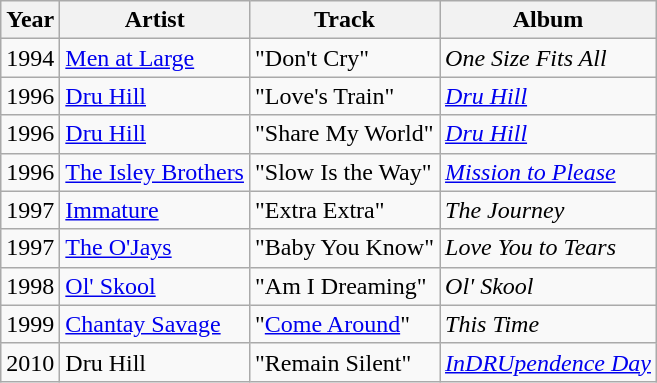<table class="wikitable">
<tr>
<th align="left">Year</th>
<th align="left">Artist</th>
<th align="left">Track</th>
<th align="left">Album</th>
</tr>
<tr>
<td style="text-align:center;">1994</td>
<td><a href='#'>Men at Large</a></td>
<td>"Don't Cry"</td>
<td><em>One Size Fits All</em></td>
</tr>
<tr>
<td style="text-align:center;">1996</td>
<td><a href='#'>Dru Hill</a></td>
<td>"Love's Train"</td>
<td><em><a href='#'>Dru Hill</a></em></td>
</tr>
<tr>
<td style="text-align:center;">1996</td>
<td><a href='#'>Dru Hill</a></td>
<td>"Share My World"</td>
<td><em><a href='#'>Dru Hill</a></em></td>
</tr>
<tr>
<td style="text-align:center;">1996</td>
<td><a href='#'>The Isley Brothers</a></td>
<td>"Slow Is the Way"</td>
<td><em><a href='#'>Mission to Please</a></em></td>
</tr>
<tr>
<td style="text-align:center;">1997</td>
<td><a href='#'>Immature</a></td>
<td>"Extra Extra"</td>
<td><em>The Journey</em></td>
</tr>
<tr>
<td style="text-align:center;">1997</td>
<td><a href='#'>The O'Jays</a></td>
<td>"Baby You Know"</td>
<td><em>Love You to Tears</em></td>
</tr>
<tr>
<td style="text-align:center;">1998</td>
<td><a href='#'>Ol' Skool</a></td>
<td>"Am I Dreaming"</td>
<td><em>Ol' Skool</em></td>
</tr>
<tr>
<td style="text-align:center;">1999</td>
<td><a href='#'>Chantay Savage</a></td>
<td>"<a href='#'>Come Around</a>"</td>
<td><em>This Time</em></td>
</tr>
<tr>
<td style="text-align:center;">2010</td>
<td>Dru Hill</td>
<td>"Remain Silent"</td>
<td><em><a href='#'>InDRUpendence Day</a></em></td>
</tr>
</table>
